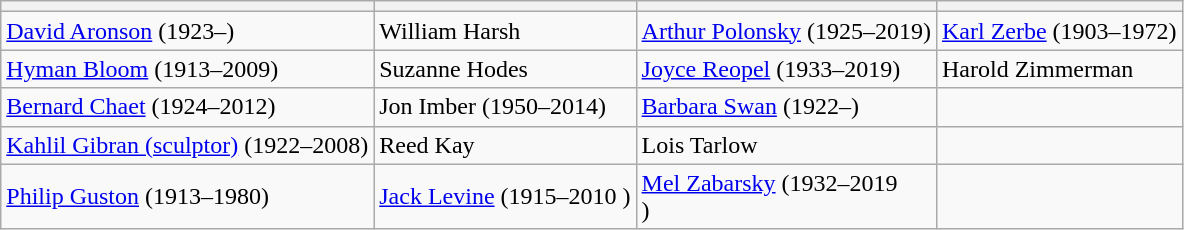<table class="wikitable sortable">
<tr>
<th></th>
<th></th>
<th></th>
<th></th>
</tr>
<tr>
<td><a href='#'>David Aronson</a> (1923–)</td>
<td>William Harsh</td>
<td><a href='#'>Arthur Polonsky</a> (1925–2019)</td>
<td><a href='#'>Karl Zerbe</a> (1903–1972)</td>
</tr>
<tr>
<td><a href='#'>Hyman Bloom</a> (1913–2009)</td>
<td>Suzanne Hodes</td>
<td><a href='#'>Joyce Reopel</a> (1933–2019)</td>
<td>Harold Zimmerman</td>
</tr>
<tr>
<td><a href='#'>Bernard Chaet</a> (1924–2012)</td>
<td>Jon Imber (1950–2014)</td>
<td><a href='#'>Barbara Swan</a> (1922–)</td>
<td></td>
</tr>
<tr>
<td><a href='#'>Kahlil Gibran (sculptor)</a> (1922–2008)</td>
<td>Reed Kay</td>
<td>Lois Tarlow</td>
<td></td>
</tr>
<tr>
<td><a href='#'>Philip Guston</a> (1913–1980)</td>
<td><a href='#'>Jack Levine</a> (1915–2010 )</td>
<td><a href='#'>Mel Zabarsky</a> (1932–2019<br>)</td>
<td></td>
</tr>
</table>
